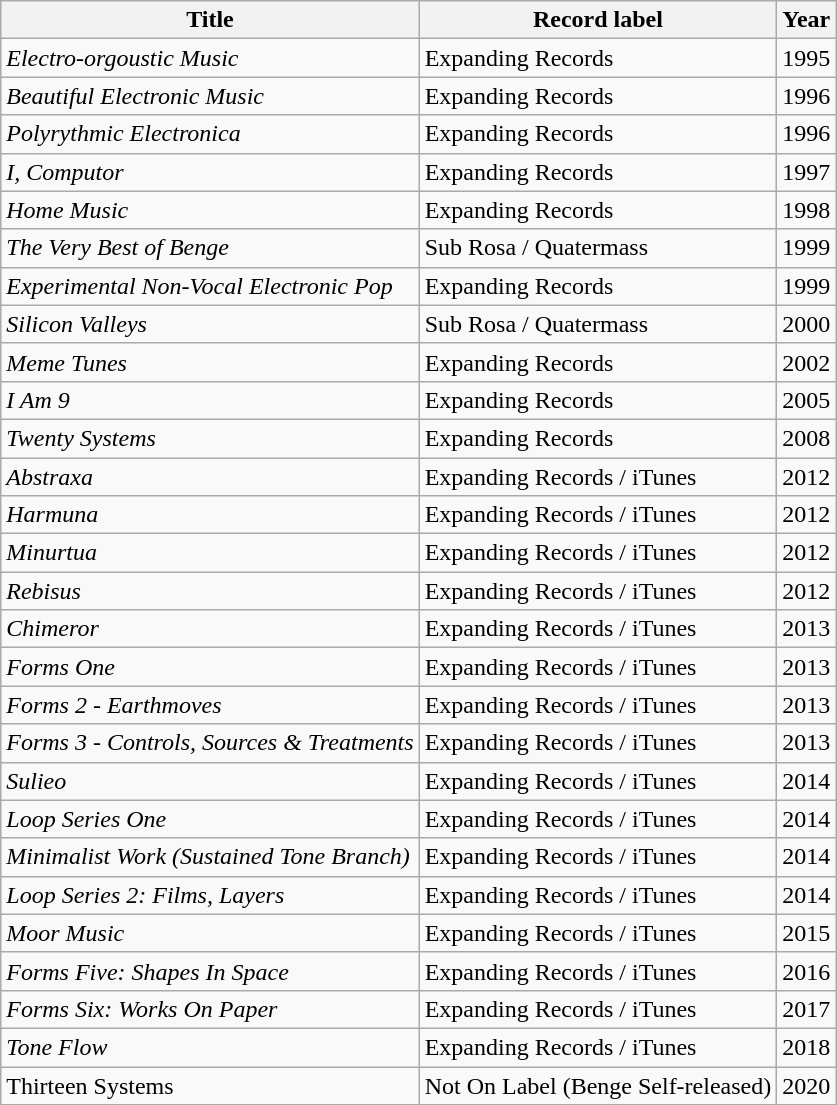<table class="wikitable sortable">
<tr>
<th>Title</th>
<th>Record label</th>
<th>Year</th>
</tr>
<tr>
<td><em>Electro-orgoustic Music</em></td>
<td>Expanding Records</td>
<td>1995</td>
</tr>
<tr>
<td><em>Beautiful Electronic Music</em></td>
<td>Expanding Records</td>
<td>1996</td>
</tr>
<tr>
<td><em>Polyrythmic Electronica</em></td>
<td>Expanding Records</td>
<td>1996</td>
</tr>
<tr>
<td><em>I, Computor</em></td>
<td>Expanding Records</td>
<td>1997</td>
</tr>
<tr>
<td><em>Home Music</em></td>
<td>Expanding Records</td>
<td>1998</td>
</tr>
<tr>
<td><em>The Very Best of Benge</em></td>
<td>Sub Rosa / Quatermass</td>
<td>1999</td>
</tr>
<tr>
<td><em>Experimental Non-Vocal Electronic Pop</em></td>
<td>Expanding Records</td>
<td>1999</td>
</tr>
<tr>
<td><em>Silicon Valleys</em></td>
<td>Sub Rosa / Quatermass</td>
<td>2000</td>
</tr>
<tr>
<td><em>Meme Tunes</em></td>
<td>Expanding Records</td>
<td>2002</td>
</tr>
<tr>
<td><em>I Am 9</em></td>
<td>Expanding Records</td>
<td>2005</td>
</tr>
<tr>
<td><em>Twenty Systems</em></td>
<td>Expanding Records</td>
<td>2008</td>
</tr>
<tr>
<td><em>Abstraxa</em></td>
<td>Expanding Records / iTunes</td>
<td>2012</td>
</tr>
<tr>
<td><em>Harmuna</em></td>
<td>Expanding Records / iTunes</td>
<td>2012</td>
</tr>
<tr>
<td><em>Minurtua</em></td>
<td>Expanding Records / iTunes</td>
<td>2012</td>
</tr>
<tr>
<td><em>Rebisus</em></td>
<td>Expanding Records / iTunes</td>
<td>2012</td>
</tr>
<tr>
<td><em>Chimeror</em></td>
<td>Expanding Records / iTunes</td>
<td>2013</td>
</tr>
<tr>
<td><em>Forms One</em></td>
<td>Expanding Records / iTunes</td>
<td>2013</td>
</tr>
<tr>
<td><em>Forms 2 - Earthmoves</em></td>
<td>Expanding Records / iTunes</td>
<td>2013</td>
</tr>
<tr>
<td><em>Forms 3 - Controls, Sources & Treatments</em></td>
<td>Expanding Records / iTunes</td>
<td>2013</td>
</tr>
<tr>
<td><em>Sulieo</em></td>
<td>Expanding Records / iTunes</td>
<td>2014</td>
</tr>
<tr>
<td><em>Loop Series One</em></td>
<td>Expanding Records / iTunes</td>
<td>2014</td>
</tr>
<tr>
<td><em>Minimalist Work (Sustained Tone Branch)</em></td>
<td>Expanding Records / iTunes</td>
<td>2014</td>
</tr>
<tr>
<td><em>Loop Series 2: Films, Layers</em></td>
<td>Expanding Records / iTunes</td>
<td>2014</td>
</tr>
<tr>
<td><em>Moor Music</em></td>
<td>Expanding Records / iTunes</td>
<td>2015</td>
</tr>
<tr>
<td><em>Forms Five: Shapes In Space</em></td>
<td>Expanding Records / iTunes</td>
<td>2016</td>
</tr>
<tr>
<td><em>Forms Six: Works On Paper</em></td>
<td>Expanding Records / iTunes</td>
<td>2017</td>
</tr>
<tr>
<td><em>Tone Flow</em></td>
<td>Expanding Records / iTunes</td>
<td>2018</td>
</tr>
<tr>
<td>Thirteen Systems</td>
<td>Not On Label (Benge Self-released)</td>
<td>2020</td>
</tr>
</table>
